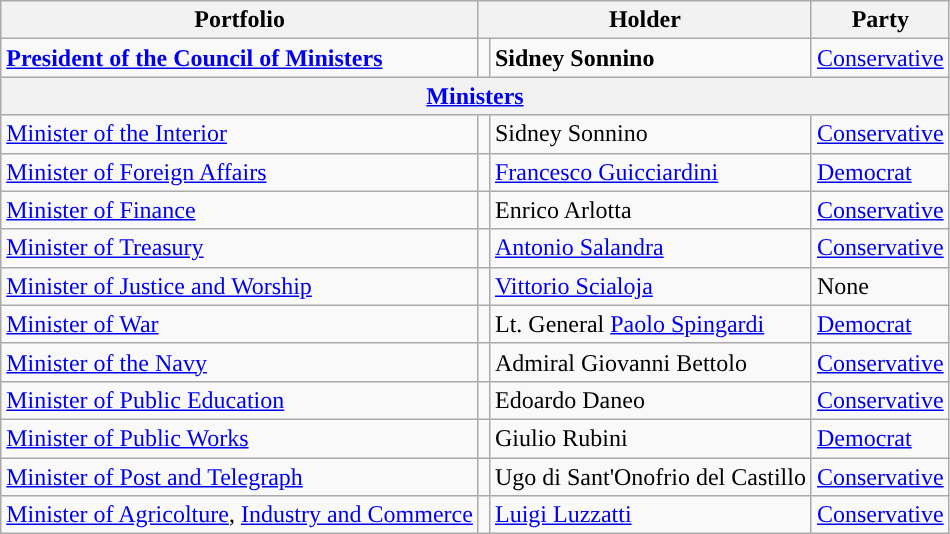<table class="wikitable">
<tr>
<th>Portfolio</th>
<th colspan=2>Holder</th>
<th>Party</th>
</tr>
<tr>
<td><strong><a href='#'>President of the Council of Ministers</a></strong></td>
<td style="background:"></td>
<td><strong>Sidney Sonnino</strong></td>
<td><a href='#'>Conservative</a></td>
</tr>
<tr>
<th colspan=4 align=center><a href='#'>Ministers</a></th>
</tr>
<tr>
<td><a href='#'>Minister of the Interior</a></td>
<td style="background:"></td>
<td>Sidney Sonnino</td>
<td><a href='#'>Conservative</a></td>
</tr>
<tr>
<td><a href='#'>Minister of Foreign Affairs</a></td>
<td style="background:"></td>
<td><a href='#'>Francesco Guicciardini</a></td>
<td><a href='#'>Democrat</a></td>
</tr>
<tr>
<td><a href='#'>Minister of Finance</a></td>
<td style="background:"></td>
<td>Enrico Arlotta</td>
<td><a href='#'>Conservative</a></td>
</tr>
<tr>
<td><a href='#'>Minister of Treasury</a></td>
<td style="background:"></td>
<td><a href='#'>Antonio Salandra</a></td>
<td><a href='#'>Conservative</a></td>
</tr>
<tr>
<td><a href='#'>Minister of Justice and Worship</a></td>
<td style="background:"></td>
<td><a href='#'>Vittorio Scialoja</a></td>
<td>None</td>
</tr>
<tr>
<td><a href='#'>Minister of War</a></td>
<td style="background:"></td>
<td>Lt. General <a href='#'>Paolo Spingardi</a></td>
<td><a href='#'>Democrat</a></td>
</tr>
<tr>
<td><a href='#'>Minister of the Navy</a></td>
<td style="background:"></td>
<td>Admiral Giovanni Bettolo</td>
<td><a href='#'>Conservative</a></td>
</tr>
<tr>
<td><a href='#'>Minister of Public Education</a></td>
<td style="background:"></td>
<td>Edoardo Daneo</td>
<td><a href='#'>Conservative</a></td>
</tr>
<tr>
<td><a href='#'>Minister of Public Works</a></td>
<td style="background:"></td>
<td>Giulio Rubini</td>
<td><a href='#'>Democrat</a></td>
</tr>
<tr>
<td><a href='#'>Minister of Post and Telegraph</a></td>
<td style="background:"></td>
<td>Ugo di Sant'Onofrio del Castillo</td>
<td><a href='#'>Conservative</a></td>
</tr>
<tr>
<td><a href='#'>Minister of Agricolture</a>, <a href='#'>Industry and Commerce</a></td>
<td style="background:"></td>
<td><a href='#'>Luigi Luzzatti</a></td>
<td><a href='#'>Conservative</a></td>
</tr>
</table>
